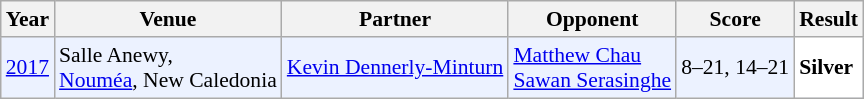<table class="sortable wikitable" style="font-size: 90%;">
<tr>
<th>Year</th>
<th>Venue</th>
<th>Partner</th>
<th>Opponent</th>
<th>Score</th>
<th>Result</th>
</tr>
<tr style="background:#ECF2FF">
<td align="center"><a href='#'>2017</a></td>
<td align="left">Salle Anewy,<br><a href='#'>Nouméa</a>, New Caledonia</td>
<td align="left"> <a href='#'>Kevin Dennerly-Minturn</a></td>
<td align="left"> <a href='#'>Matthew Chau</a><br> <a href='#'>Sawan Serasinghe</a></td>
<td align="left">8–21, 14–21</td>
<td style="text-align:left; background:white"> <strong>Silver</strong></td>
</tr>
</table>
